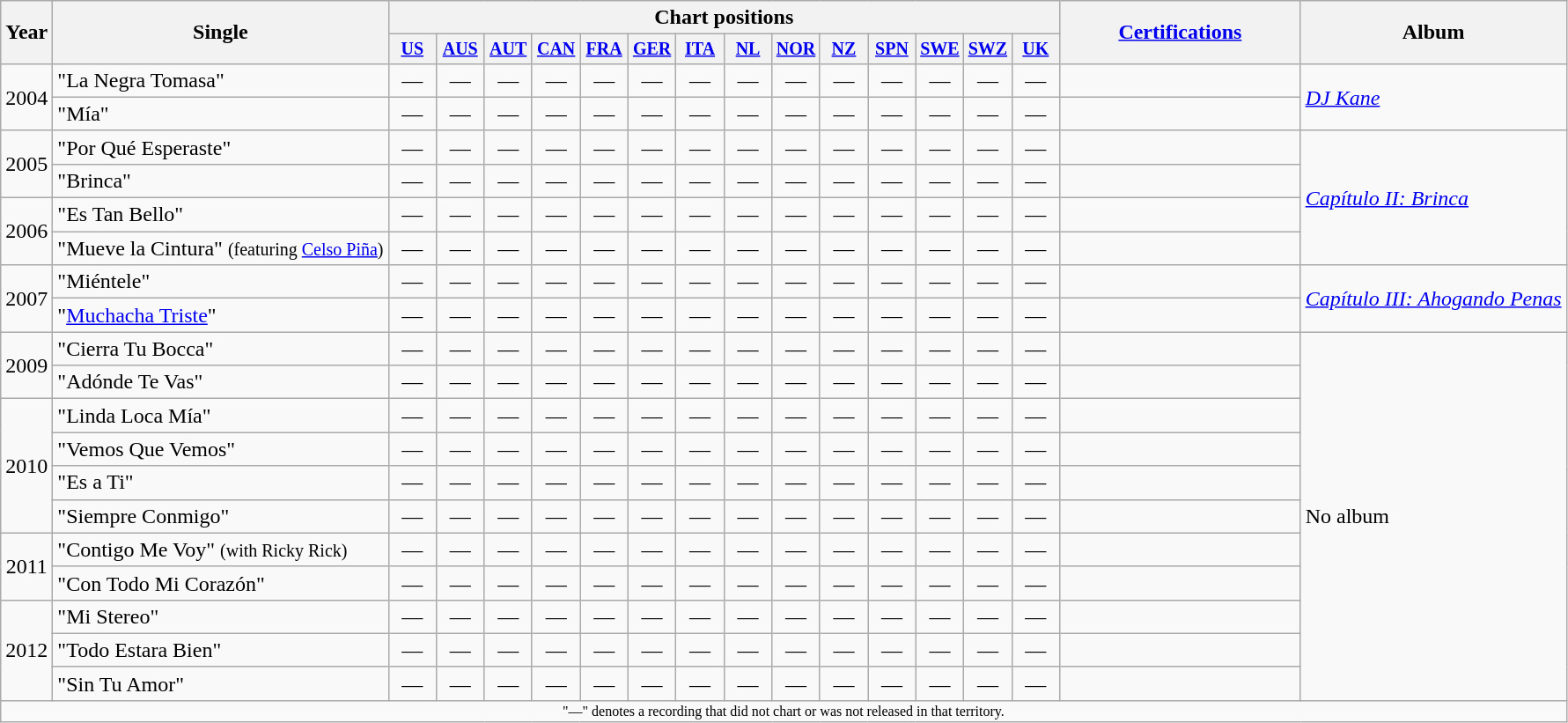<table class="wikitable" style="text-align:center;">
<tr>
<th rowspan="2">Year</th>
<th rowspan="2">Single</th>
<th colspan="14">Chart positions</th>
<th rowspan="2" style="width:175px;"><a href='#'>Certifications</a></th>
<th rowspan="2">Album</th>
</tr>
<tr style="font-size:smaller;">
<th width="30"><a href='#'>US</a></th>
<th width="30"><a href='#'>AUS</a></th>
<th width="30"><a href='#'>AUT</a></th>
<th width="30"><a href='#'>CAN</a></th>
<th width="30"><a href='#'>FRA</a></th>
<th width="30"><a href='#'>GER</a></th>
<th width="30"><a href='#'>ITA</a></th>
<th width="30"><a href='#'>NL</a></th>
<th width="30"><a href='#'>NOR</a></th>
<th width="30"><a href='#'>NZ</a></th>
<th width="30"><a href='#'>SPN</a></th>
<th width="30"><a href='#'>SWE</a></th>
<th width="30"><a href='#'>SWZ</a></th>
<th width="30"><a href='#'>UK</a></th>
</tr>
<tr>
<td align="center" rowspan="2">2004</td>
<td align="left">"La Negra Tomasa"</td>
<td align="center">—</td>
<td align="center">—</td>
<td align="center">—</td>
<td align="center">—</td>
<td align="center">—</td>
<td align="center">—</td>
<td align="center">—</td>
<td align="center">—</td>
<td align="center">—</td>
<td align="center">—</td>
<td align="center">—</td>
<td align="center">—</td>
<td align="center">—</td>
<td align="center">—</td>
<td></td>
<td align="left" rowspan="2"><em><a href='#'>DJ Kane</a></em></td>
</tr>
<tr>
<td align="left">"Mía"</td>
<td align="center">—</td>
<td align="center">—</td>
<td align="center">—</td>
<td align="center">—</td>
<td align="center">—</td>
<td align="center">—</td>
<td align="center">—</td>
<td align="center">—</td>
<td align="center">—</td>
<td align="center">—</td>
<td align="center">—</td>
<td align="center">—</td>
<td align="center">—</td>
<td align="center">—</td>
<td></td>
</tr>
<tr>
<td align="center" rowspan="2">2005</td>
<td align="left">"Por Qué Esperaste"</td>
<td align="center">—</td>
<td align="center">—</td>
<td align="center">—</td>
<td align="center">—</td>
<td align="center">—</td>
<td align="center">—</td>
<td align="center">—</td>
<td align="center">—</td>
<td align="center">—</td>
<td align="center">—</td>
<td align="center">—</td>
<td align="center">—</td>
<td align="center">—</td>
<td align="center">—</td>
<td></td>
<td align="left" rowspan="4"><em><a href='#'>Capítulo II: Brinca</a></em></td>
</tr>
<tr>
<td align="left">"Brinca"</td>
<td align="center">—</td>
<td align="center">—</td>
<td align="center">—</td>
<td align="center">—</td>
<td align="center">—</td>
<td align="center">—</td>
<td align="center">—</td>
<td align="center">—</td>
<td align="center">—</td>
<td align="center">—</td>
<td align="center">—</td>
<td align="center">—</td>
<td align="center">—</td>
<td align="center">—</td>
<td></td>
</tr>
<tr>
<td align="center" rowspan="2">2006</td>
<td align="left">"Es Tan Bello"</td>
<td align="center">—</td>
<td align="center">—</td>
<td align="center">—</td>
<td align="center">—</td>
<td align="center">—</td>
<td align="center">—</td>
<td align="center">—</td>
<td align="center">—</td>
<td align="center">—</td>
<td align="center">—</td>
<td align="center">—</td>
<td align="center">—</td>
<td align="center">—</td>
<td align="center">—</td>
<td></td>
</tr>
<tr>
<td align="left">"Mueve la Cintura" <small>(featuring <a href='#'>Celso Piña</a>)</small></td>
<td align="center">—</td>
<td align="center">—</td>
<td align="center">—</td>
<td align="center">—</td>
<td align="center">—</td>
<td align="center">—</td>
<td align="center">—</td>
<td align="center">—</td>
<td align="center">—</td>
<td align="center">—</td>
<td align="center">—</td>
<td align="center">—</td>
<td align="center">—</td>
<td align="center">—</td>
<td></td>
</tr>
<tr>
<td align="center" rowspan="2">2007</td>
<td align="left">"Miéntele"</td>
<td align="center">—</td>
<td align="center">—</td>
<td align="center">—</td>
<td align="center">—</td>
<td align="center">—</td>
<td align="center">—</td>
<td align="center">—</td>
<td align="center">—</td>
<td align="center">—</td>
<td align="center">—</td>
<td align="center">—</td>
<td align="center">—</td>
<td align="center">—</td>
<td align="center">—</td>
<td></td>
<td align="left" rowspan="2"><em><a href='#'>Capítulo III: Ahogando Penas</a></em></td>
</tr>
<tr>
<td align="left">"<a href='#'>Muchacha Triste</a>"</td>
<td align="center">—</td>
<td align="center">—</td>
<td align="center">—</td>
<td align="center">—</td>
<td align="center">—</td>
<td align="center">—</td>
<td align="center">—</td>
<td align="center">—</td>
<td align="center">—</td>
<td align="center">—</td>
<td align="center">—</td>
<td align="center">—</td>
<td align="center">—</td>
<td align="center">—</td>
<td></td>
</tr>
<tr>
<td align="center" rowspan="2">2009</td>
<td align="left">"Cierra Tu Bocca"</td>
<td align="center">—</td>
<td align="center">—</td>
<td align="center">—</td>
<td align="center">—</td>
<td align="center">—</td>
<td align="center">—</td>
<td align="center">—</td>
<td align="center">—</td>
<td align="center">—</td>
<td align="center">—</td>
<td align="center">—</td>
<td align="center">—</td>
<td align="center">—</td>
<td align="center">—</td>
<td></td>
<td align="left" rowspan="11">No album</td>
</tr>
<tr>
<td align="left">"Adónde Te Vas"</td>
<td align="center">—</td>
<td align="center">—</td>
<td align="center">—</td>
<td align="center">—</td>
<td align="center">—</td>
<td align="center">—</td>
<td align="center">—</td>
<td align="center">—</td>
<td align="center">—</td>
<td align="center">—</td>
<td align="center">—</td>
<td align="center">—</td>
<td align="center">—</td>
<td align="center">—</td>
<td></td>
</tr>
<tr>
<td align="center" rowspan="4">2010</td>
<td align="left">"Linda Loca Mía"</td>
<td align="center">—</td>
<td align="center">—</td>
<td align="center">—</td>
<td align="center">—</td>
<td align="center">—</td>
<td align="center">—</td>
<td align="center">—</td>
<td align="center">—</td>
<td align="center">—</td>
<td align="center">—</td>
<td align="center">—</td>
<td align="center">—</td>
<td align="center">—</td>
<td align="center">—</td>
<td></td>
</tr>
<tr>
<td align="left">"Vemos Que Vemos"</td>
<td align="center">—</td>
<td align="center">—</td>
<td align="center">—</td>
<td align="center">—</td>
<td align="center">—</td>
<td align="center">—</td>
<td align="center">—</td>
<td align="center">—</td>
<td align="center">—</td>
<td align="center">—</td>
<td align="center">—</td>
<td align="center">—</td>
<td align="center">—</td>
<td align="center">—</td>
<td></td>
</tr>
<tr>
<td align="left">"Es a Ti"</td>
<td align="center">—</td>
<td align="center">—</td>
<td align="center">—</td>
<td align="center">—</td>
<td align="center">—</td>
<td align="center">—</td>
<td align="center">—</td>
<td align="center">—</td>
<td align="center">—</td>
<td align="center">—</td>
<td align="center">—</td>
<td align="center">—</td>
<td align="center">—</td>
<td align="center">—</td>
<td></td>
</tr>
<tr>
<td align="left">"Siempre Conmigo"</td>
<td align="center">—</td>
<td align="center">—</td>
<td align="center">—</td>
<td align="center">—</td>
<td align="center">—</td>
<td align="center">—</td>
<td align="center">—</td>
<td align="center">—</td>
<td align="center">—</td>
<td align="center">—</td>
<td align="center">—</td>
<td align="center">—</td>
<td align="center">—</td>
<td align="center">—</td>
<td></td>
</tr>
<tr>
<td align="center" rowspan="2">2011</td>
<td align="left">"Contigo Me Voy" <small>(with Ricky Rick)</small></td>
<td align="center">—</td>
<td align="center">—</td>
<td align="center">—</td>
<td align="center">—</td>
<td align="center">—</td>
<td align="center">—</td>
<td align="center">—</td>
<td align="center">—</td>
<td align="center">—</td>
<td align="center">—</td>
<td align="center">—</td>
<td align="center">—</td>
<td align="center">—</td>
<td align="center">—</td>
<td></td>
</tr>
<tr>
<td align="left">"Con Todo Mi Corazón"</td>
<td align="center">—</td>
<td align="center">—</td>
<td align="center">—</td>
<td align="center">—</td>
<td align="center">—</td>
<td align="center">—</td>
<td align="center">—</td>
<td align="center">—</td>
<td align="center">—</td>
<td align="center">—</td>
<td align="center">—</td>
<td align="center">—</td>
<td align="center">—</td>
<td align="center">—</td>
<td></td>
</tr>
<tr>
<td align="center" rowspan="3">2012</td>
<td align="left">"Mi Stereo"</td>
<td align="center">—</td>
<td align="center">—</td>
<td align="center">—</td>
<td align="center">—</td>
<td align="center">—</td>
<td align="center">—</td>
<td align="center">—</td>
<td align="center">—</td>
<td align="center">—</td>
<td align="center">—</td>
<td align="center">—</td>
<td align="center">—</td>
<td align="center">—</td>
<td align="center">—</td>
<td></td>
</tr>
<tr>
<td align="left">"Todo Estara Bien"</td>
<td align="center">—</td>
<td align="center">—</td>
<td align="center">—</td>
<td align="center">—</td>
<td align="center">—</td>
<td align="center">—</td>
<td align="center">—</td>
<td align="center">—</td>
<td align="center">—</td>
<td align="center">—</td>
<td align="center">—</td>
<td align="center">—</td>
<td align="center">—</td>
<td align="center">—</td>
<td></td>
</tr>
<tr>
<td align="left">"Sin Tu Amor"</td>
<td align="center">—</td>
<td align="center">—</td>
<td align="center">—</td>
<td align="center">—</td>
<td align="center">—</td>
<td align="center">—</td>
<td align="center">—</td>
<td align="center">—</td>
<td align="center">—</td>
<td align="center">—</td>
<td align="center">—</td>
<td align="center">—</td>
<td align="center">—</td>
<td align="center">—</td>
<td></td>
</tr>
<tr>
<td align="center" colspan="19" style="font-size:8pt">"—" denotes a recording that did not chart or was not released in that territory.</td>
</tr>
</table>
